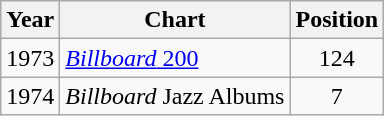<table class="wikitable">
<tr>
<th>Year</th>
<th>Chart</th>
<th>Position</th>
</tr>
<tr>
<td>1973</td>
<td><a href='#'><em>Billboard</em> 200</a></td>
<td style="text-align:center;">124 </td>
</tr>
<tr>
<td>1974</td>
<td><em>Billboard</em> Jazz Albums</td>
<td style="text-align:center;">7 </td>
</tr>
</table>
